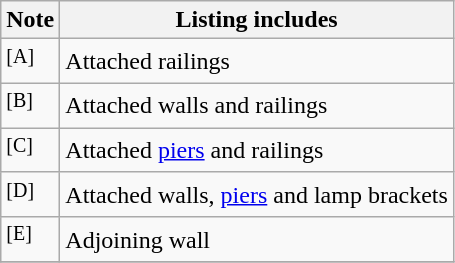<table class="wikitable">
<tr>
<th>Note</th>
<th>Listing includes</th>
</tr>
<tr>
<td><sup>[A]</sup></td>
<td>Attached railings</td>
</tr>
<tr>
<td><sup>[B]</sup></td>
<td>Attached walls and railings</td>
</tr>
<tr>
<td><sup>[C]</sup></td>
<td>Attached <a href='#'>piers</a> and railings</td>
</tr>
<tr>
<td><sup>[D]</sup></td>
<td>Attached walls, <a href='#'>piers</a> and lamp brackets</td>
</tr>
<tr>
<td><sup>[E]</sup></td>
<td>Adjoining wall</td>
</tr>
<tr>
</tr>
</table>
